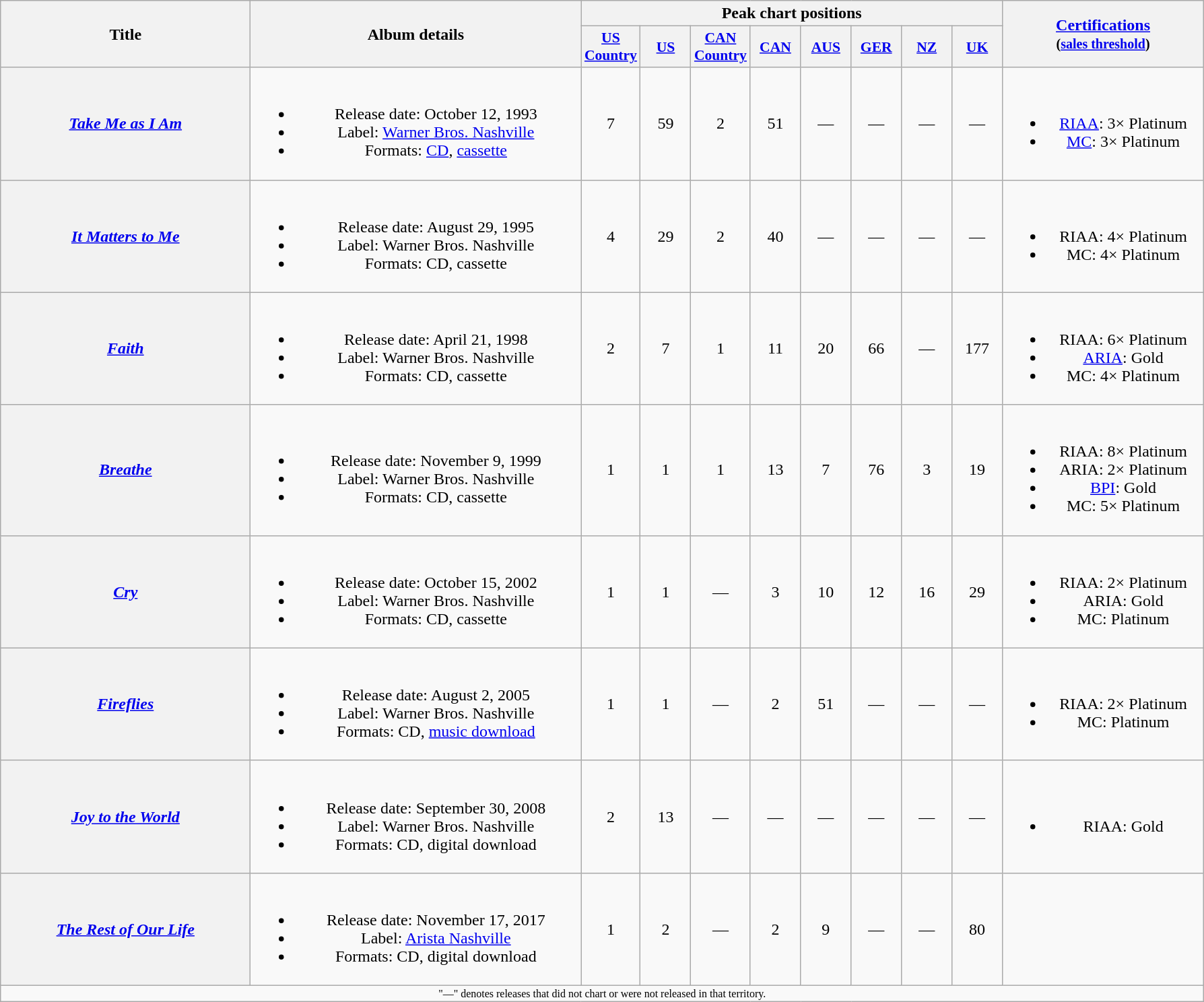<table class="wikitable plainrowheaders" style="text-align:center;">
<tr>
<th scope="col" rowspan="2" style="width:15em;">Title</th>
<th scope="col" rowspan="2" style="width:20em;">Album details</th>
<th scope="col" colspan="8">Peak chart positions</th>
<th scope="col" rowspan="2" style="width:12em;"><a href='#'>Certifications</a><br><small>(<a href='#'>sales threshold</a>)</small></th>
</tr>
<tr>
<th scope="col" style="width:3em;font-size:90%;"><a href='#'>US<br>Country</a><br></th>
<th scope="col" style="width:3em;font-size:90%;"><a href='#'>US</a><br></th>
<th scope="col" style="width:3em;font-size:90%;"><a href='#'>CAN<br>Country</a><br></th>
<th scope="col" style="width:3em;font-size:90%;"><a href='#'>CAN</a><br></th>
<th scope="col" style="width:3em;font-size:90%;"><a href='#'>AUS</a><br></th>
<th scope="col" style="width:3em;font-size:90%;"><a href='#'>GER</a><br></th>
<th scope="col" style="width:3em;font-size:90%;"><a href='#'>NZ</a><br></th>
<th scope="col" style="width:3em;font-size:90%;"><a href='#'>UK</a><br></th>
</tr>
<tr>
<th scope="row"><em><a href='#'>Take Me as I Am</a></em></th>
<td><br><ul><li>Release date: October 12, 1993</li><li>Label: <a href='#'>Warner Bros. Nashville</a></li><li>Formats: <a href='#'>CD</a>, <a href='#'>cassette</a></li></ul></td>
<td>7</td>
<td>59</td>
<td>2</td>
<td>51</td>
<td>—</td>
<td>—</td>
<td>—</td>
<td>—</td>
<td><br><ul><li><a href='#'>RIAA</a>: 3× Platinum</li><li><a href='#'>MC</a>: 3× Platinum</li></ul></td>
</tr>
<tr>
<th scope="row"><em><a href='#'>It Matters to Me</a></em></th>
<td><br><ul><li>Release date: August 29, 1995</li><li>Label: Warner Bros. Nashville</li><li>Formats: CD, cassette</li></ul></td>
<td>4</td>
<td>29</td>
<td>2</td>
<td>40</td>
<td>—</td>
<td>—</td>
<td>—</td>
<td>—</td>
<td><br><ul><li>RIAA: 4× Platinum</li><li>MC: 4× Platinum</li></ul></td>
</tr>
<tr>
<th scope="row"><em><a href='#'>Faith</a></em></th>
<td><br><ul><li>Release date: April 21, 1998</li><li>Label: Warner Bros. Nashville</li><li>Formats: CD, cassette</li></ul></td>
<td>2</td>
<td>7</td>
<td>1</td>
<td>11</td>
<td>20</td>
<td>66</td>
<td>—</td>
<td>177</td>
<td><br><ul><li>RIAA: 6× Platinum</li><li><a href='#'>ARIA</a>: Gold</li><li>MC: 4× Platinum</li></ul></td>
</tr>
<tr>
<th scope="row"><em><a href='#'>Breathe</a></em></th>
<td><br><ul><li>Release date: November 9, 1999</li><li>Label: Warner Bros. Nashville</li><li>Formats: CD, cassette</li></ul></td>
<td>1</td>
<td>1</td>
<td>1</td>
<td>13</td>
<td>7</td>
<td>76</td>
<td>3</td>
<td>19</td>
<td><br><ul><li>RIAA: 8× Platinum</li><li>ARIA: 2× Platinum</li><li><a href='#'>BPI</a>: Gold</li><li>MC: 5× Platinum</li></ul></td>
</tr>
<tr>
<th scope="row"><em><a href='#'>Cry</a></em></th>
<td><br><ul><li>Release date: October 15, 2002</li><li>Label: Warner Bros. Nashville</li><li>Formats: CD, cassette</li></ul></td>
<td>1</td>
<td>1</td>
<td>—</td>
<td>3</td>
<td>10</td>
<td>12</td>
<td>16</td>
<td>29</td>
<td><br><ul><li>RIAA: 2× Platinum</li><li>ARIA: Gold</li><li>MC: Platinum</li></ul></td>
</tr>
<tr>
<th scope="row"><em><a href='#'>Fireflies</a></em></th>
<td><br><ul><li>Release date: August 2, 2005</li><li>Label: Warner Bros. Nashville</li><li>Formats: CD, <a href='#'>music download</a></li></ul></td>
<td>1</td>
<td>1</td>
<td>—</td>
<td>2</td>
<td>51</td>
<td>—</td>
<td>—</td>
<td>—</td>
<td><br><ul><li>RIAA: 2× Platinum</li><li>MC: Platinum</li></ul></td>
</tr>
<tr>
<th scope="row"><em><a href='#'>Joy to the World</a></em></th>
<td><br><ul><li>Release date: September 30, 2008</li><li>Label: Warner Bros. Nashville</li><li>Formats: CD, digital download</li></ul></td>
<td>2</td>
<td>13</td>
<td>—</td>
<td>—</td>
<td>—</td>
<td>—</td>
<td>—</td>
<td>—</td>
<td><br><ul><li>RIAA: Gold</li></ul></td>
</tr>
<tr>
<th scope="row"><em><a href='#'>The Rest of Our Life</a></em><br></th>
<td><br><ul><li>Release date: November 17, 2017</li><li>Label: <a href='#'>Arista Nashville</a></li><li>Formats: CD, digital download</li></ul></td>
<td>1</td>
<td>2</td>
<td>—</td>
<td>2</td>
<td>9</td>
<td>—</td>
<td>—</td>
<td>80</td>
<td></td>
</tr>
<tr>
<td align="center" colspan="14" style="font-size:8pt">"—" denotes releases that did not chart or were not released in that territory.</td>
</tr>
</table>
